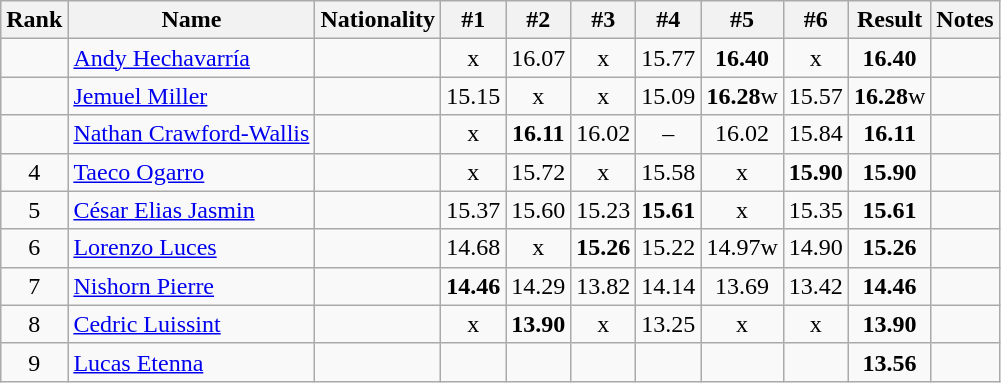<table class="wikitable sortable" style="text-align:center">
<tr>
<th>Rank</th>
<th>Name</th>
<th>Nationality</th>
<th>#1</th>
<th>#2</th>
<th>#3</th>
<th>#4</th>
<th>#5</th>
<th>#6</th>
<th>Result</th>
<th>Notes</th>
</tr>
<tr>
<td></td>
<td align=left><a href='#'>Andy Hechavarría</a></td>
<td align=left></td>
<td>x</td>
<td>16.07</td>
<td>x</td>
<td>15.77</td>
<td><strong>16.40</strong></td>
<td>x</td>
<td><strong>16.40</strong></td>
<td></td>
</tr>
<tr>
<td></td>
<td align=left><a href='#'>Jemuel Miller</a></td>
<td align=left></td>
<td>15.15</td>
<td>x</td>
<td>x</td>
<td>15.09</td>
<td><strong>16.28</strong>w</td>
<td>15.57</td>
<td><strong>16.28</strong>w</td>
<td></td>
</tr>
<tr>
<td></td>
<td align=left><a href='#'>Nathan Crawford-Wallis</a></td>
<td align=left></td>
<td>x</td>
<td><strong>16.11</strong></td>
<td>16.02</td>
<td>–</td>
<td>16.02</td>
<td>15.84</td>
<td><strong>16.11</strong></td>
<td></td>
</tr>
<tr>
<td>4</td>
<td align=left><a href='#'>Taeco Ogarro</a></td>
<td align=left></td>
<td>x</td>
<td>15.72</td>
<td>x</td>
<td>15.58</td>
<td>x</td>
<td><strong>15.90</strong></td>
<td><strong>15.90</strong></td>
<td></td>
</tr>
<tr>
<td>5</td>
<td align=left><a href='#'>César Elias Jasmin</a></td>
<td align=left></td>
<td>15.37</td>
<td>15.60</td>
<td>15.23</td>
<td><strong>15.61</strong></td>
<td>x</td>
<td>15.35</td>
<td><strong>15.61</strong></td>
<td></td>
</tr>
<tr>
<td>6</td>
<td align=left><a href='#'>Lorenzo Luces</a></td>
<td align=left></td>
<td>14.68</td>
<td>x</td>
<td><strong>15.26</strong></td>
<td>15.22</td>
<td>14.97w</td>
<td>14.90</td>
<td><strong>15.26</strong></td>
<td></td>
</tr>
<tr>
<td>7</td>
<td align=left><a href='#'>Nishorn Pierre</a></td>
<td align=left></td>
<td><strong>14.46</strong></td>
<td>14.29</td>
<td>13.82</td>
<td>14.14</td>
<td>13.69</td>
<td>13.42</td>
<td><strong>14.46</strong></td>
<td></td>
</tr>
<tr>
<td>8</td>
<td align=left><a href='#'>Cedric Luissint</a></td>
<td align=left></td>
<td>x</td>
<td><strong>13.90</strong></td>
<td>x</td>
<td>13.25</td>
<td>x</td>
<td>x</td>
<td><strong>13.90</strong></td>
<td></td>
</tr>
<tr>
<td>9</td>
<td align=left><a href='#'>Lucas Etenna</a></td>
<td align=left></td>
<td></td>
<td></td>
<td></td>
<td></td>
<td></td>
<td></td>
<td><strong>13.56</strong></td>
<td></td>
</tr>
</table>
